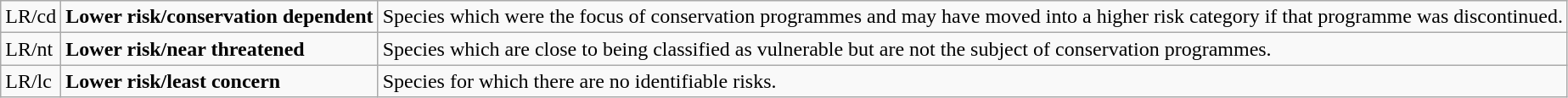<table class="wikitable" style="text-align:left">
<tr>
<td>LR/cd</td>
<td><strong>Lower risk/conservation dependent</strong></td>
<td>Species which were the focus of conservation programmes and may have moved into a higher risk category if that programme was discontinued.</td>
</tr>
<tr>
<td>LR/nt</td>
<td><strong>Lower risk/near threatened</strong></td>
<td>Species which are close to being classified as vulnerable but are not the subject of conservation programmes.</td>
</tr>
<tr>
<td>LR/lc</td>
<td><strong>Lower risk/least concern</strong></td>
<td>Species for which there are no identifiable risks.</td>
</tr>
</table>
